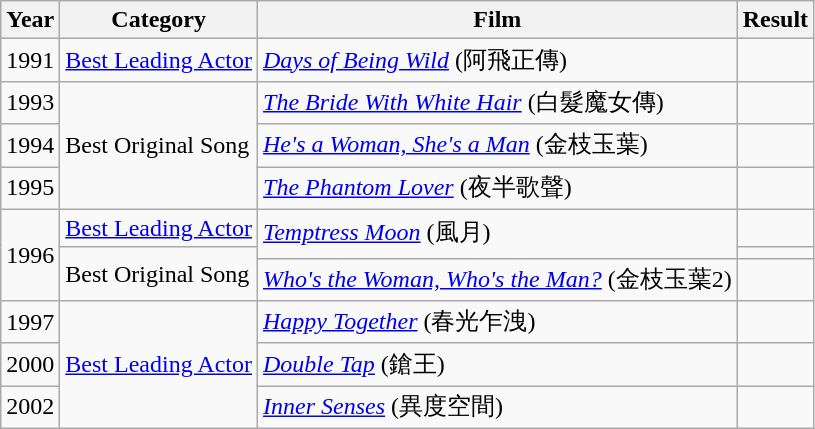<table class="wikitable">
<tr>
<th>Year</th>
<th>Category</th>
<th>Film</th>
<th>Result</th>
</tr>
<tr>
<td>1991</td>
<td><a href='#'>Best Leading Actor</a></td>
<td><em><a href='#'>Days of Being Wild</a></em> (阿飛正傳)</td>
<td></td>
</tr>
<tr>
<td>1993</td>
<td rowspan="3">Best Original Song</td>
<td><em><a href='#'>The Bride With White Hair</a></em> (白髮魔女傳)</td>
<td></td>
</tr>
<tr>
<td>1994</td>
<td><em><a href='#'>He's a Woman, She's a Man</a></em> (金枝玉葉)</td>
<td></td>
</tr>
<tr>
<td>1995</td>
<td><em><a href='#'>The Phantom Lover</a></em> (夜半歌聲)</td>
<td></td>
</tr>
<tr>
<td rowspan="3">1996</td>
<td><a href='#'>Best Leading Actor</a></td>
<td rowspan="2"><em><a href='#'>Temptress Moon</a> </em>(風月)</td>
<td></td>
</tr>
<tr>
<td rowspan="2">Best Original Song</td>
<td></td>
</tr>
<tr>
<td><em><a href='#'>Who's the Woman, Who's the Man?</a></em> (金枝玉葉2)</td>
<td></td>
</tr>
<tr>
<td>1997</td>
<td rowspan="3"><a href='#'>Best Leading Actor</a></td>
<td><em><a href='#'>Happy Together</a></em> (春光乍洩)</td>
<td></td>
</tr>
<tr>
<td>2000</td>
<td><em><a href='#'>Double Tap</a></em> (鎗王)</td>
<td></td>
</tr>
<tr>
<td>2002</td>
<td><em><a href='#'>Inner Senses</a></em> (異度空間)</td>
<td></td>
</tr>
</table>
